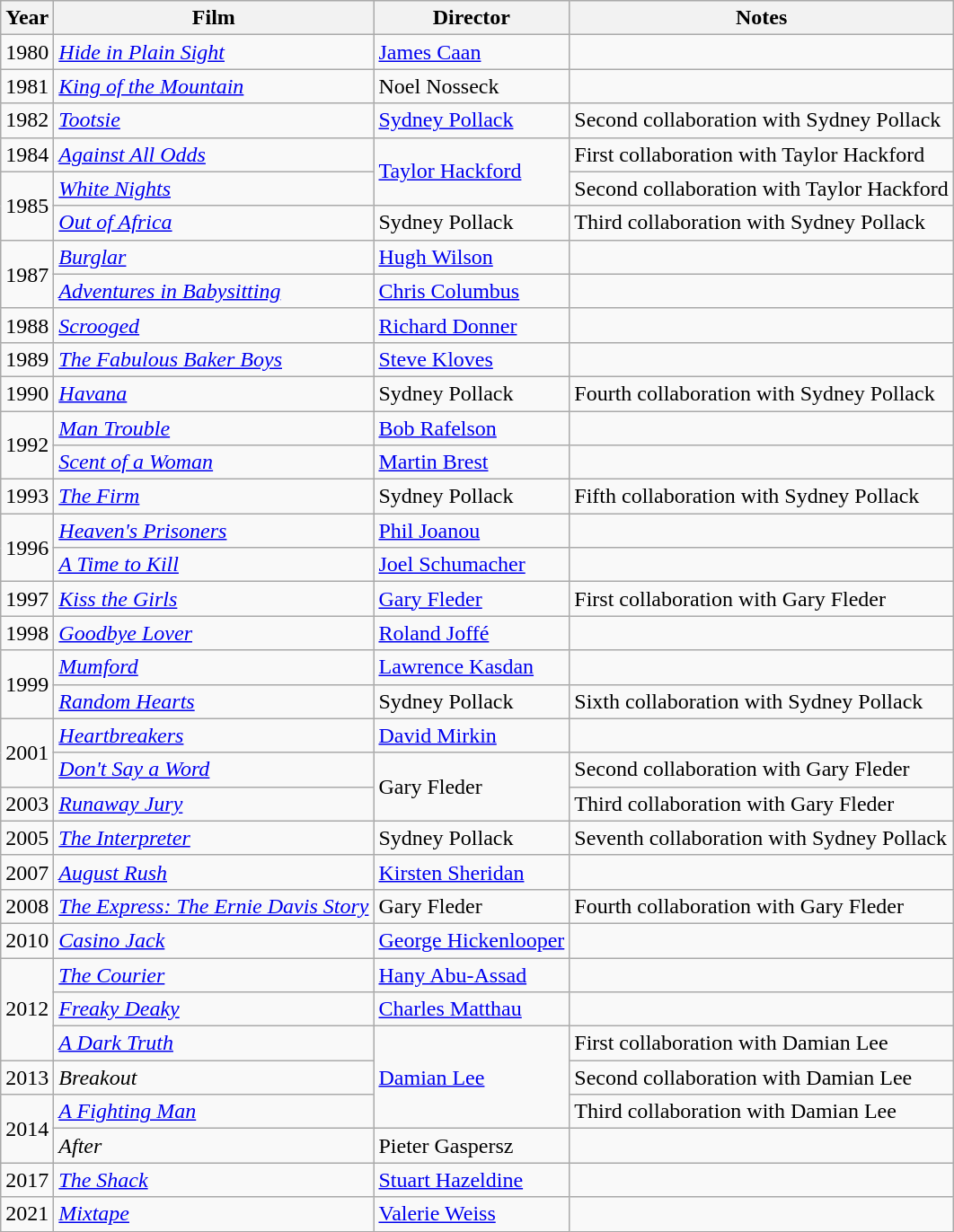<table class="wikitable">
<tr>
<th>Year</th>
<th>Film</th>
<th>Director</th>
<th>Notes</th>
</tr>
<tr>
<td>1980</td>
<td><em><a href='#'>Hide in Plain Sight</a></em></td>
<td><a href='#'>James Caan</a></td>
<td></td>
</tr>
<tr>
<td>1981</td>
<td><em><a href='#'>King of the Mountain</a></em></td>
<td>Noel Nosseck</td>
<td></td>
</tr>
<tr>
<td>1982</td>
<td><em><a href='#'>Tootsie</a></em></td>
<td><a href='#'>Sydney Pollack</a></td>
<td>Second collaboration with Sydney Pollack</td>
</tr>
<tr>
<td>1984</td>
<td><em><a href='#'>Against All Odds</a></em></td>
<td rowspan=2><a href='#'>Taylor Hackford</a></td>
<td>First collaboration with Taylor Hackford</td>
</tr>
<tr>
<td rowspan=2>1985</td>
<td><em><a href='#'>White Nights</a></em></td>
<td>Second collaboration with Taylor Hackford</td>
</tr>
<tr>
<td><em><a href='#'>Out of Africa</a></em></td>
<td>Sydney Pollack</td>
<td>Third collaboration with Sydney Pollack</td>
</tr>
<tr>
<td rowspan=2>1987</td>
<td><em><a href='#'>Burglar</a></em></td>
<td><a href='#'>Hugh Wilson</a></td>
<td></td>
</tr>
<tr>
<td><em><a href='#'>Adventures in Babysitting</a></em></td>
<td><a href='#'>Chris Columbus</a></td>
<td></td>
</tr>
<tr>
<td>1988</td>
<td><em><a href='#'>Scrooged</a></em></td>
<td><a href='#'>Richard Donner</a></td>
<td></td>
</tr>
<tr>
<td>1989</td>
<td><em><a href='#'>The Fabulous Baker Boys</a></em></td>
<td><a href='#'>Steve Kloves</a></td>
<td></td>
</tr>
<tr>
<td>1990</td>
<td><em><a href='#'>Havana</a></em></td>
<td>Sydney Pollack</td>
<td>Fourth collaboration with Sydney Pollack</td>
</tr>
<tr>
<td rowspan=2>1992</td>
<td><em><a href='#'>Man Trouble</a></em></td>
<td><a href='#'>Bob Rafelson</a></td>
<td></td>
</tr>
<tr>
<td><em><a href='#'>Scent of a Woman</a></em></td>
<td><a href='#'>Martin Brest</a></td>
<td></td>
</tr>
<tr>
<td>1993</td>
<td><em><a href='#'>The Firm</a></em></td>
<td>Sydney Pollack</td>
<td>Fifth collaboration with Sydney Pollack</td>
</tr>
<tr>
<td rowspan=2>1996</td>
<td><em><a href='#'>Heaven's Prisoners</a></em></td>
<td><a href='#'>Phil Joanou</a></td>
<td></td>
</tr>
<tr>
<td><em><a href='#'>A Time to Kill</a></em></td>
<td><a href='#'>Joel Schumacher</a></td>
<td></td>
</tr>
<tr>
<td>1997</td>
<td><em><a href='#'>Kiss the Girls</a></em></td>
<td><a href='#'>Gary Fleder</a></td>
<td>First collaboration with Gary Fleder</td>
</tr>
<tr>
<td>1998</td>
<td><em><a href='#'>Goodbye Lover</a></em></td>
<td><a href='#'>Roland Joffé</a></td>
<td></td>
</tr>
<tr>
<td rowspan=2>1999</td>
<td><em><a href='#'>Mumford</a></em></td>
<td><a href='#'>Lawrence Kasdan</a></td>
<td></td>
</tr>
<tr>
<td><em><a href='#'>Random Hearts</a></em></td>
<td>Sydney Pollack</td>
<td>Sixth collaboration with Sydney Pollack</td>
</tr>
<tr>
<td rowspan=2>2001</td>
<td><em><a href='#'>Heartbreakers</a></em></td>
<td><a href='#'>David Mirkin</a></td>
<td></td>
</tr>
<tr>
<td><em><a href='#'>Don't Say a Word</a></em></td>
<td rowspan=2>Gary Fleder</td>
<td>Second collaboration with Gary Fleder</td>
</tr>
<tr>
<td>2003</td>
<td><em><a href='#'>Runaway Jury</a></em></td>
<td>Third collaboration with Gary Fleder</td>
</tr>
<tr>
<td>2005</td>
<td><em><a href='#'>The Interpreter</a></em></td>
<td>Sydney Pollack</td>
<td>Seventh collaboration with Sydney Pollack</td>
</tr>
<tr>
<td>2007</td>
<td><em><a href='#'>August Rush</a></em></td>
<td><a href='#'>Kirsten Sheridan</a></td>
<td></td>
</tr>
<tr>
<td>2008</td>
<td><em><a href='#'>The Express: The Ernie Davis Story</a></em></td>
<td>Gary Fleder</td>
<td>Fourth collaboration with Gary Fleder</td>
</tr>
<tr>
<td>2010</td>
<td><em><a href='#'>Casino Jack</a></em></td>
<td><a href='#'>George Hickenlooper</a></td>
<td></td>
</tr>
<tr>
<td rowspan=3>2012</td>
<td><em><a href='#'>The Courier</a></em></td>
<td><a href='#'>Hany Abu-Assad</a></td>
<td></td>
</tr>
<tr>
<td><em><a href='#'>Freaky Deaky</a></em></td>
<td><a href='#'>Charles Matthau</a></td>
<td></td>
</tr>
<tr>
<td><em><a href='#'>A Dark Truth</a></em></td>
<td rowspan=3><a href='#'>Damian Lee</a></td>
<td>First collaboration with Damian Lee</td>
</tr>
<tr>
<td>2013</td>
<td><em>Breakout</em></td>
<td>Second collaboration with Damian Lee</td>
</tr>
<tr>
<td rowspan=2>2014</td>
<td><em><a href='#'>A Fighting Man</a></em></td>
<td>Third collaboration with Damian Lee</td>
</tr>
<tr>
<td><em>After</em></td>
<td>Pieter Gaspersz</td>
<td></td>
</tr>
<tr>
<td>2017</td>
<td><em><a href='#'>The Shack</a></em></td>
<td><a href='#'>Stuart Hazeldine</a></td>
<td></td>
</tr>
<tr>
<td>2021</td>
<td><em><a href='#'>Mixtape</a></em></td>
<td><a href='#'>Valerie Weiss</a></td>
<td></td>
</tr>
</table>
